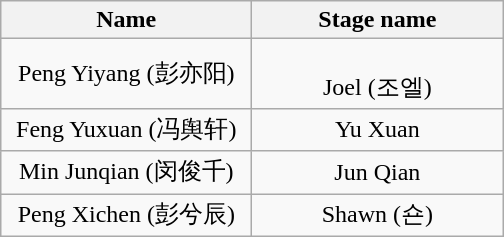<table class="wikitable plainrowheaders" style="text-align:center;">
<tr>
<th scope="col" style="width:10em;">Name</th>
<th scope="col" style="width:10em;">Stage name</th>
</tr>
<tr>
<td scope="row">Peng Yiyang (彭亦阳)</td>
<td><br>Joel (조엘)</td>
</tr>
<tr>
<td scope="row">Feng Yuxuan (冯舆轩)</td>
<td>Yu Xuan</td>
</tr>
<tr>
<td scope="row">Min Junqian (闵俊千)</td>
<td>Jun Qian</td>
</tr>
<tr>
<td scope="row">Peng Xichen (彭兮辰)</td>
<td>Shawn (숀)</td>
</tr>
</table>
